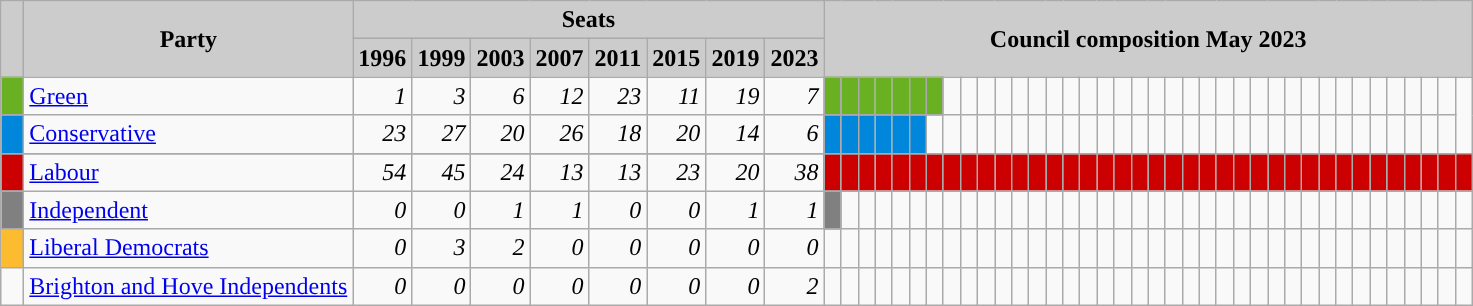<table class="wikitable">
<tr>
<th style="background:#ccc" rowspan="2">  </th>
<th style="background:#ccc" rowspan="2">Party</th>
<th style="background:#ccc" colspan="8">Seats</th>
<th style="background:#ccc" colspan="54" rowspan="2">Council composition May 2023</th>
</tr>
<tr>
<th style="background:#ccc">1996</th>
<th style="background:#ccc">1999</th>
<th style="background:#ccc">2003</th>
<th style="background:#ccc">2007</th>
<th style="background:#ccc">2011</th>
<th style="background:#ccc">2015</th>
<th style="background:#ccc">2019</th>
<th style="background:#ccc">2023</th>
</tr>
<tr>
<td style="background:#6AB023"> </td>
<td><a href='#'>Green</a></td>
<td style="text-align: right"><em>1</em></td>
<td style="text-align: right"><em>3</em></td>
<td style="text-align: right"><em>6</em></td>
<td style="text-align: right"><em>12</em></td>
<td style="text-align: right"><em>23</em></td>
<td style="text-align: right"><em>11</em></td>
<td style="text-align: right"><em>19</em></td>
<td style="text-align: right"><em>7</em></td>
<td style="background:#6AB023"> </td>
<td style="background:#6AB023"> </td>
<td style="background:#6AB023"> </td>
<td style="background:#6AB023"> </td>
<td style="background:#6AB023"> </td>
<td style="background:#6AB023"> </td>
<td style="background:#6AB023"> </td>
<td> </td>
<td> </td>
<td> </td>
<td> </td>
<td> </td>
<td> </td>
<td> </td>
<td> </td>
<td> </td>
<td> </td>
<td> </td>
<td> </td>
<td> </td>
<td> </td>
<td> </td>
<td> </td>
<td> </td>
<td> </td>
<td> </td>
<td> </td>
<td> </td>
<td> </td>
<td> </td>
<td> </td>
<td> </td>
<td> </td>
<td> </td>
<td> </td>
<td> </td>
<td> </td>
</tr>
<tr>
<td style="background:#0087DC"> </td>
<td><a href='#'>Conservative</a></td>
<td style="text-align: right"><em>23</em></td>
<td style="text-align: right"><em>27</em></td>
<td style="text-align: right"><em>20</em></td>
<td style="text-align: right"><em>26</em></td>
<td style="text-align: right"><em>18</em></td>
<td style="text-align: right"><em>20</em></td>
<td style="text-align: right"><em>14</em></td>
<td style="text-align: right"><em>6</em></td>
<td style="background:#0087DC"> </td>
<td style="background:#0087DC"> </td>
<td style="background:#0087DC"> </td>
<td style="background:#0087DC"> </td>
<td style="background:#0087DC"> </td>
<td style="background:#0087DC"> </td>
<td> </td>
<td> </td>
<td> </td>
<td> </td>
<td> </td>
<td> </td>
<td> </td>
<td> </td>
<td> </td>
<td> </td>
<td> </td>
<td> </td>
<td> </td>
<td> </td>
<td> </td>
<td> </td>
<td> </td>
<td> </td>
<td> </td>
<td> </td>
<td> </td>
<td> </td>
<td> </td>
<td> </td>
<td> </td>
<td> </td>
<td> </td>
<td> </td>
<td> </td>
<td> </td>
<td> </td>
</tr>
<tr>
</tr>
<tr>
<td style="background:#c00"> </td>
<td><a href='#'>Labour</a></td>
<td style="text-align: right"><em>54</em></td>
<td style="text-align: right"><em>45</em></td>
<td style="text-align: right"><em>24</em></td>
<td style="text-align: right"><em>13</em></td>
<td style="text-align: right"><em>13</em></td>
<td style="text-align: right"><em>23</em></td>
<td style="text-align: right"><em>20</em></td>
<td style="text-align: right"><em>38</em></td>
<td style="background:#c00"> </td>
<td style="background:#c00"> </td>
<td style="background:#c00"> </td>
<td style="background:#c00"> </td>
<td style="background:#c00"> </td>
<td style="background:#c00"> </td>
<td style="background:#c00"> </td>
<td style="background:#c00"> </td>
<td style="background:#c00"> </td>
<td style="background:#c00"> </td>
<td style="background:#c00"> </td>
<td style="background:#c00"> </td>
<td style="background:#c00"> </td>
<td style="background:#c00"> </td>
<td style="background:#c00"> </td>
<td style="background:#c00"> </td>
<td style="background:#c00"> </td>
<td style="background:#c00"> </td>
<td style="background:#c00"> </td>
<td style="background:#c00"> </td>
<td style="background:#c00"> </td>
<td style="background:#c00"> </td>
<td style="background:#c00"> </td>
<td style="background:#c00"> </td>
<td style="background:#c00"> </td>
<td style="background:#c00"> </td>
<td style="background:#c00"> </td>
<td style="background:#c00"> </td>
<td style="background:#c00"> </td>
<td style="background:#c00"> </td>
<td style="background:#c00"> </td>
<td style="background:#c00"> </td>
<td style="background:#c00"> </td>
<td style="background:#c00"> </td>
<td style="background:#c00"> </td>
<td style="background:#c00"> </td>
<td style="background:#c00"> </td>
<td style="background:#c00"> </td>
</tr>
<tr>
<td style="background:gray"> </td>
<td><a href='#'>Independent</a></td>
<td style="text-align: right"><em>0</em></td>
<td style="text-align: right"><em>0</em></td>
<td style="text-align: right"><em>1</em></td>
<td style="text-align: right"><em>1</em></td>
<td style="text-align: right"><em>0</em></td>
<td style="text-align: right"><em>0</em></td>
<td style="text-align: right"><em>1</em></td>
<td style="text-align: right"><em>1</em></td>
<td style="background:gray"> </td>
<td> </td>
<td> </td>
<td> </td>
<td> </td>
<td> </td>
<td> </td>
<td> </td>
<td> </td>
<td> </td>
<td> </td>
<td> </td>
<td> </td>
<td> </td>
<td> </td>
<td> </td>
<td> </td>
<td> </td>
<td> </td>
<td> </td>
<td> </td>
<td> </td>
<td> </td>
<td> </td>
<td> </td>
<td> </td>
<td> </td>
<td> </td>
<td> </td>
<td> </td>
<td> </td>
<td> </td>
<td> </td>
<td> </td>
<td> </td>
<td> </td>
<td> </td>
<td> </td>
</tr>
<tr>
<td style="background:#FDBB30"> </td>
<td><a href='#'>Liberal Democrats</a></td>
<td style="text-align: right"><em>0</em></td>
<td style="text-align: right"><em>3</em></td>
<td style="text-align: right"><em>2</em></td>
<td style="text-align: right"><em>0</em></td>
<td style="text-align: right"><em>0</em></td>
<td style="text-align: right"><em>0</em></td>
<td style="text-align: right"><em>0</em></td>
<td style="text-align: right"><em>0</em></td>
<td> </td>
<td> </td>
<td> </td>
<td> </td>
<td> </td>
<td> </td>
<td> </td>
<td> </td>
<td> </td>
<td> </td>
<td> </td>
<td> </td>
<td> </td>
<td> </td>
<td> </td>
<td> </td>
<td> </td>
<td> </td>
<td> </td>
<td> </td>
<td> </td>
<td> </td>
<td> </td>
<td> </td>
<td> </td>
<td> </td>
<td> </td>
<td> </td>
<td> </td>
<td> </td>
<td> </td>
<td> </td>
<td> </td>
<td> </td>
<td> </td>
<td> </td>
<td> </td>
</tr>
<tr>
<td style="background:"> </td>
<td><a href='#'>Brighton and Hove Independents</a></td>
<td style="text-align: right"><em>0</em></td>
<td style="text-align: right"><em>0</em></td>
<td style="text-align: right"><em>0</em></td>
<td style="text-align: right"><em>0</em></td>
<td style="text-align: right"><em>0</em></td>
<td style="text-align: right"><em>0</em></td>
<td style="text-align: right"><em>0</em></td>
<td style="text-align: right"><em>2</em></td>
<td style="background:"> </td>
<td style="background:"> </td>
<td> </td>
<td> </td>
<td> </td>
<td> </td>
<td> </td>
<td> </td>
<td> </td>
<td> </td>
<td> </td>
<td> </td>
<td> </td>
<td> </td>
<td> </td>
<td> </td>
<td> </td>
<td> </td>
<td> </td>
<td> </td>
<td> </td>
<td> </td>
<td> </td>
<td> </td>
<td> </td>
<td> </td>
<td> </td>
<td> </td>
<td> </td>
<td> </td>
<td> </td>
<td> </td>
<td> </td>
<td> </td>
<td> </td>
<td> </td>
<td> </td>
<td> </td>
</tr>
</table>
